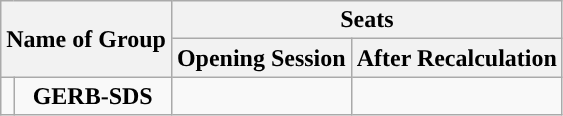<table class="wikitable">
<tr>
<th colspan="2" rowspan="2">Name of Group</th>
<th colspan="2">Seats</th>
</tr>
<tr>
<th>Opening Session</th>
<th>After Recalculation</th>
</tr>
<tr>
<td style="color:inherit;background:"></td>
<td style="text-align:center"><strong>GERB-SDS</strong></td>
<td></td>
<td></td>
</tr>
</table>
